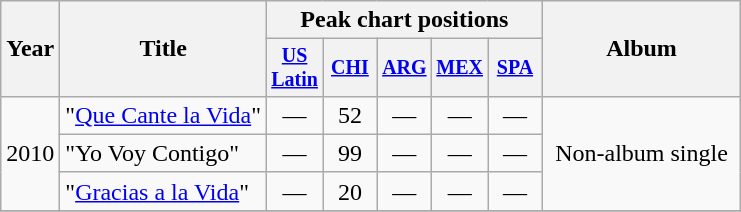<table class="wikitable">
<tr>
<th rowspan="2">Year</th>
<th rowspan="2">Title</th>
<th colspan="5">Peak chart positions</th>
<th rowspan="2" width="125px">Album</th>
</tr>
<tr style=font-size:smaller;>
<th width=30><a href='#'>US Latin</a><br></th>
<th width=30><a href='#'>CHI</a><br></th>
<th width=30><a href='#'>ARG</a><br></th>
<th width=30><a href='#'>MEX</a><br></th>
<th width=30><a href='#'>SPA</a><br></th>
</tr>
<tr>
<td rowspan="3">2010</td>
<td>"<a href='#'>Que Cante la Vida</a>"</td>
<td align="center">—</td>
<td align="center">52</td>
<td align="center">—</td>
<td align="center">—</td>
<td align="center">—</td>
<td rowspan="3" align="center">Non-album single</td>
</tr>
<tr>
<td>"Yo Voy Contigo"</td>
<td align="center">—</td>
<td align="center">99</td>
<td align="center">—</td>
<td align="center">—</td>
<td align="center">—</td>
</tr>
<tr>
<td>"<a href='#'>Gracias a la Vida</a>"</td>
<td align="center">—</td>
<td align="center">20</td>
<td align="center">—</td>
<td align="center">—</td>
<td align="center">—</td>
</tr>
<tr>
</tr>
</table>
